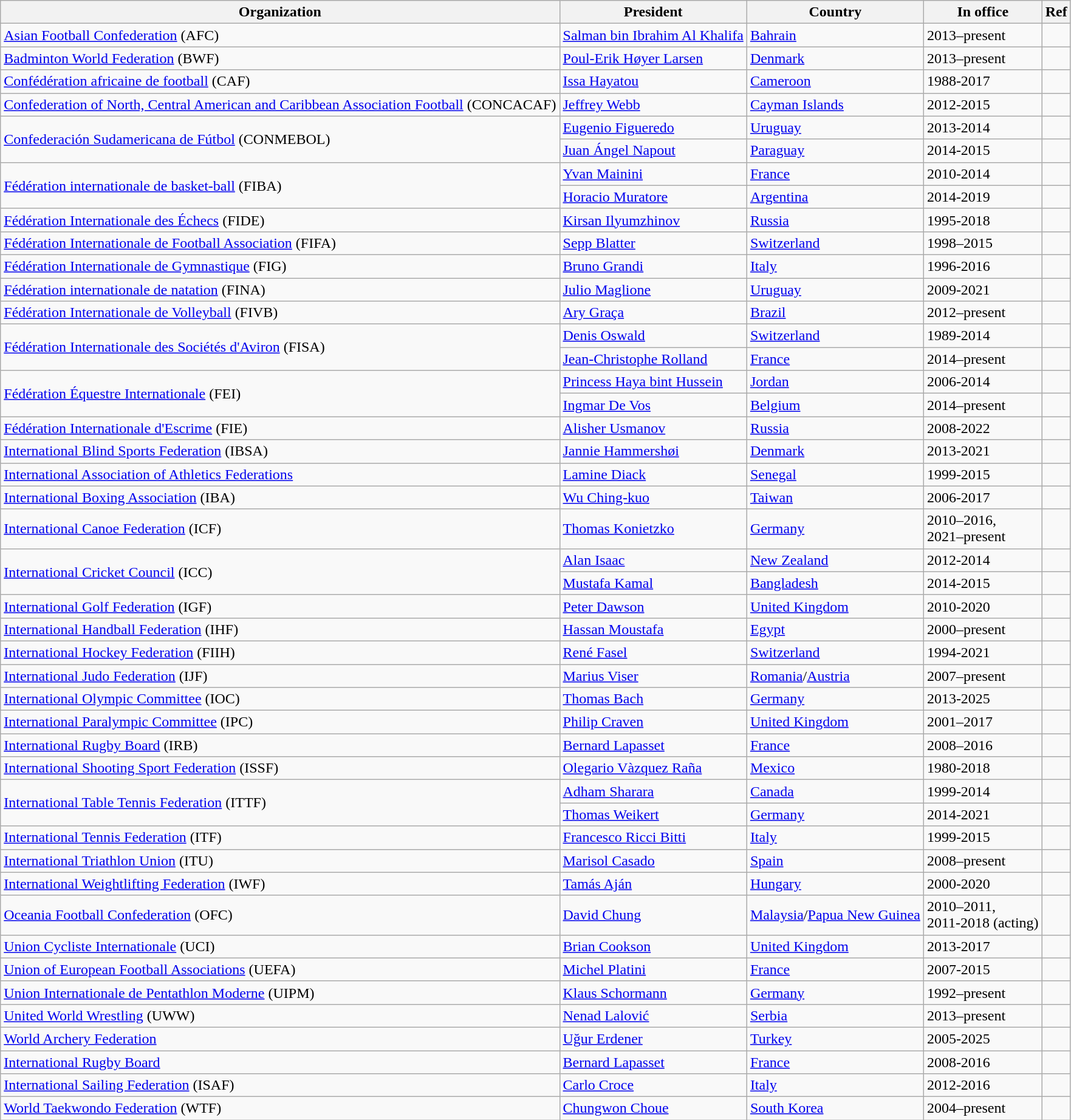<table class="wikitable unsortable">
<tr>
<th>Organization</th>
<th>President</th>
<th>Country</th>
<th>In office</th>
<th>Ref</th>
</tr>
<tr>
<td><a href='#'>Asian Football Confederation</a> (AFC)</td>
<td><a href='#'>Salman bin Ibrahim Al Khalifa</a></td>
<td><a href='#'>Bahrain</a></td>
<td>2013–present</td>
<td></td>
</tr>
<tr>
<td><a href='#'>Badminton World Federation</a> (BWF)</td>
<td><a href='#'>Poul-Erik Høyer Larsen</a></td>
<td><a href='#'>Denmark</a></td>
<td>2013–present</td>
<td></td>
</tr>
<tr>
<td><a href='#'>Confédération africaine de football</a> (CAF)</td>
<td><a href='#'>Issa Hayatou</a></td>
<td><a href='#'>Cameroon</a></td>
<td>1988-2017</td>
<td></td>
</tr>
<tr>
<td><a href='#'>Confederation of North, Central American and Caribbean Association Football</a> (CONCACAF)</td>
<td><a href='#'>Jeffrey Webb</a></td>
<td><a href='#'>Cayman Islands</a></td>
<td>2012-2015</td>
<td></td>
</tr>
<tr>
<td rowspan="2"><a href='#'>Confederación Sudamericana de Fútbol</a> (CONMEBOL)</td>
<td><a href='#'>Eugenio Figueredo</a></td>
<td><a href='#'>Uruguay</a></td>
<td>2013-2014</td>
<td></td>
</tr>
<tr>
<td><a href='#'>Juan Ángel Napout</a></td>
<td><a href='#'>Paraguay</a></td>
<td>2014-2015</td>
<td></td>
</tr>
<tr>
<td rowspan="2"><a href='#'>Fédération internationale de basket-ball</a> (FIBA)</td>
<td><a href='#'>Yvan Mainini</a></td>
<td><a href='#'>France</a></td>
<td>2010-2014</td>
<td></td>
</tr>
<tr>
<td><a href='#'>Horacio Muratore</a></td>
<td><a href='#'>Argentina</a></td>
<td>2014-2019</td>
<td></td>
</tr>
<tr>
<td><a href='#'>Fédération Internationale des Échecs</a> (FIDE)</td>
<td><a href='#'>Kirsan Ilyumzhinov</a></td>
<td><a href='#'>Russia</a></td>
<td>1995-2018</td>
<td></td>
</tr>
<tr>
<td><a href='#'>Fédération Internationale de Football Association</a> (FIFA)</td>
<td><a href='#'>Sepp Blatter</a></td>
<td><a href='#'>Switzerland</a></td>
<td>1998–2015</td>
<td></td>
</tr>
<tr>
<td><a href='#'>Fédération Internationale de Gymnastique</a> (FIG)</td>
<td><a href='#'>Bruno Grandi</a></td>
<td><a href='#'>Italy</a></td>
<td>1996-2016</td>
<td></td>
</tr>
<tr>
<td><a href='#'>Fédération internationale de natation</a> (FINA)</td>
<td><a href='#'>Julio Maglione</a></td>
<td><a href='#'>Uruguay</a></td>
<td>2009-2021</td>
<td></td>
</tr>
<tr>
<td><a href='#'>Fédération Internationale de Volleyball</a> (FIVB)</td>
<td><a href='#'>Ary Graça</a></td>
<td><a href='#'>Brazil</a></td>
<td>2012–present</td>
<td></td>
</tr>
<tr>
<td rowspan="2"><a href='#'>Fédération Internationale des Sociétés d'Aviron</a> (FISA)</td>
<td><a href='#'>Denis Oswald</a></td>
<td><a href='#'>Switzerland</a></td>
<td>1989-2014</td>
<td></td>
</tr>
<tr>
<td><a href='#'>Jean-Christophe Rolland</a></td>
<td><a href='#'>France</a></td>
<td>2014–present</td>
<td></td>
</tr>
<tr>
<td rowspan="2"><a href='#'>Fédération Équestre Internationale</a> (FEI)</td>
<td><a href='#'>Princess Haya bint Hussein</a></td>
<td><a href='#'>Jordan</a></td>
<td>2006-2014</td>
<td></td>
</tr>
<tr>
<td><a href='#'>Ingmar De Vos</a></td>
<td><a href='#'>Belgium</a></td>
<td>2014–present</td>
<td></td>
</tr>
<tr>
<td><a href='#'>Fédération Internationale d'Escrime</a> (FIE)</td>
<td><a href='#'>Alisher Usmanov</a></td>
<td><a href='#'>Russia</a></td>
<td>2008-2022</td>
<td></td>
</tr>
<tr>
<td><a href='#'>International Blind Sports Federation</a> (IBSA)</td>
<td><a href='#'>Jannie Hammershøi</a></td>
<td><a href='#'>Denmark</a></td>
<td>2013-2021</td>
<td></td>
</tr>
<tr>
<td><a href='#'>International Association of Athletics Federations</a></td>
<td><a href='#'>Lamine Diack</a></td>
<td><a href='#'>Senegal</a></td>
<td>1999-2015</td>
<td></td>
</tr>
<tr>
<td><a href='#'>International Boxing Association</a> (IBA)</td>
<td><a href='#'>Wu Ching-kuo</a></td>
<td><a href='#'>Taiwan</a></td>
<td>2006-2017</td>
<td></td>
</tr>
<tr>
<td><a href='#'>International Canoe Federation</a> (ICF)</td>
<td><a href='#'>Thomas Konietzko</a></td>
<td><a href='#'>Germany</a></td>
<td>2010–2016,<br> 2021–present</td>
<td></td>
</tr>
<tr>
<td rowspan="2"><a href='#'>International Cricket Council</a> (ICC)</td>
<td><a href='#'>Alan Isaac</a></td>
<td><a href='#'>New Zealand</a></td>
<td>2012-2014</td>
<td></td>
</tr>
<tr>
<td><a href='#'>Mustafa Kamal</a></td>
<td><a href='#'>Bangladesh</a></td>
<td>2014-2015</td>
<td></td>
</tr>
<tr>
<td><a href='#'>International Golf Federation</a> (IGF)</td>
<td><a href='#'>Peter Dawson</a></td>
<td><a href='#'>United Kingdom</a></td>
<td>2010-2020</td>
<td></td>
</tr>
<tr>
<td><a href='#'>International Handball Federation</a> (IHF)</td>
<td><a href='#'>Hassan Moustafa</a></td>
<td><a href='#'>Egypt</a></td>
<td>2000–present</td>
<td></td>
</tr>
<tr>
<td><a href='#'>International Hockey Federation</a> (FIIH)</td>
<td><a href='#'>René Fasel</a></td>
<td><a href='#'>Switzerland</a></td>
<td>1994-2021</td>
<td></td>
</tr>
<tr>
<td><a href='#'>International Judo Federation</a> (IJF)</td>
<td><a href='#'>Marius Viser</a></td>
<td><a href='#'>Romania</a>/<a href='#'>Austria</a></td>
<td>2007–present</td>
<td></td>
</tr>
<tr>
<td><a href='#'>International Olympic Committee</a> (IOC)</td>
<td><a href='#'>Thomas Bach</a></td>
<td><a href='#'>Germany</a></td>
<td>2013-2025</td>
<td></td>
</tr>
<tr>
<td><a href='#'>International Paralympic Committee</a> (IPC)</td>
<td><a href='#'>Philip Craven</a></td>
<td><a href='#'>United Kingdom</a></td>
<td>2001–2017</td>
<td></td>
</tr>
<tr>
<td><a href='#'>International Rugby Board</a> (IRB)</td>
<td><a href='#'>Bernard Lapasset</a></td>
<td><a href='#'>France</a></td>
<td>2008–2016</td>
<td></td>
</tr>
<tr>
<td><a href='#'>International Shooting Sport Federation</a> (ISSF)</td>
<td><a href='#'>Olegario Vàzquez Raña</a></td>
<td><a href='#'>Mexico</a></td>
<td>1980-2018</td>
<td></td>
</tr>
<tr>
<td rowspan="2"><a href='#'>International Table Tennis Federation</a> (ITTF)</td>
<td><a href='#'>Adham Sharara</a></td>
<td><a href='#'>Canada</a></td>
<td>1999-2014</td>
<td></td>
</tr>
<tr>
<td><a href='#'>Thomas Weikert</a></td>
<td><a href='#'>Germany</a></td>
<td>2014-2021</td>
<td></td>
</tr>
<tr>
<td><a href='#'>International Tennis Federation</a> (ITF)</td>
<td><a href='#'>Francesco Ricci Bitti</a></td>
<td><a href='#'>Italy</a></td>
<td>1999-2015</td>
<td></td>
</tr>
<tr>
<td><a href='#'>International Triathlon Union</a> (ITU)</td>
<td><a href='#'>Marisol Casado</a></td>
<td><a href='#'>Spain</a></td>
<td>2008–present</td>
<td></td>
</tr>
<tr>
<td><a href='#'>International Weightlifting Federation</a> (IWF)</td>
<td><a href='#'>Tamás Aján</a></td>
<td><a href='#'>Hungary</a></td>
<td>2000-2020</td>
<td></td>
</tr>
<tr>
<td><a href='#'>Oceania Football Confederation</a> (OFC)</td>
<td><a href='#'>David Chung</a></td>
<td><a href='#'>Malaysia</a>/<a href='#'>Papua New Guinea</a></td>
<td>2010–2011,<br> 2011-2018 (acting)</td>
<td></td>
</tr>
<tr>
<td><a href='#'>Union Cycliste Internationale</a> (UCI)</td>
<td><a href='#'>Brian Cookson</a></td>
<td><a href='#'>United Kingdom</a></td>
<td>2013-2017</td>
<td></td>
</tr>
<tr>
<td><a href='#'>Union of European Football Associations</a> (UEFA)</td>
<td><a href='#'>Michel Platini</a></td>
<td><a href='#'>France</a></td>
<td>2007-2015</td>
<td></td>
</tr>
<tr>
<td><a href='#'>Union Internationale de Pentathlon Moderne</a> (UIPM)</td>
<td><a href='#'>Klaus Schormann</a></td>
<td><a href='#'>Germany</a></td>
<td>1992–present</td>
<td></td>
</tr>
<tr>
<td><a href='#'>United World Wrestling</a> (UWW)</td>
<td><a href='#'>Nenad Lalović</a></td>
<td><a href='#'>Serbia</a></td>
<td>2013–present</td>
<td></td>
</tr>
<tr>
<td><a href='#'>World Archery Federation</a></td>
<td><a href='#'>Uğur Erdener</a></td>
<td><a href='#'>Turkey</a></td>
<td>2005-2025</td>
<td></td>
</tr>
<tr>
<td><a href='#'>International Rugby Board</a></td>
<td><a href='#'>Bernard Lapasset</a></td>
<td><a href='#'>France</a></td>
<td>2008-2016</td>
<td></td>
</tr>
<tr>
<td><a href='#'>International Sailing Federation</a> (ISAF)</td>
<td><a href='#'>Carlo Croce</a></td>
<td><a href='#'>Italy</a></td>
<td>2012-2016</td>
<td></td>
</tr>
<tr>
<td><a href='#'>World Taekwondo Federation</a> (WTF)</td>
<td><a href='#'>Chungwon Choue</a></td>
<td><a href='#'>South Korea</a></td>
<td>2004–present</td>
<td></td>
</tr>
</table>
